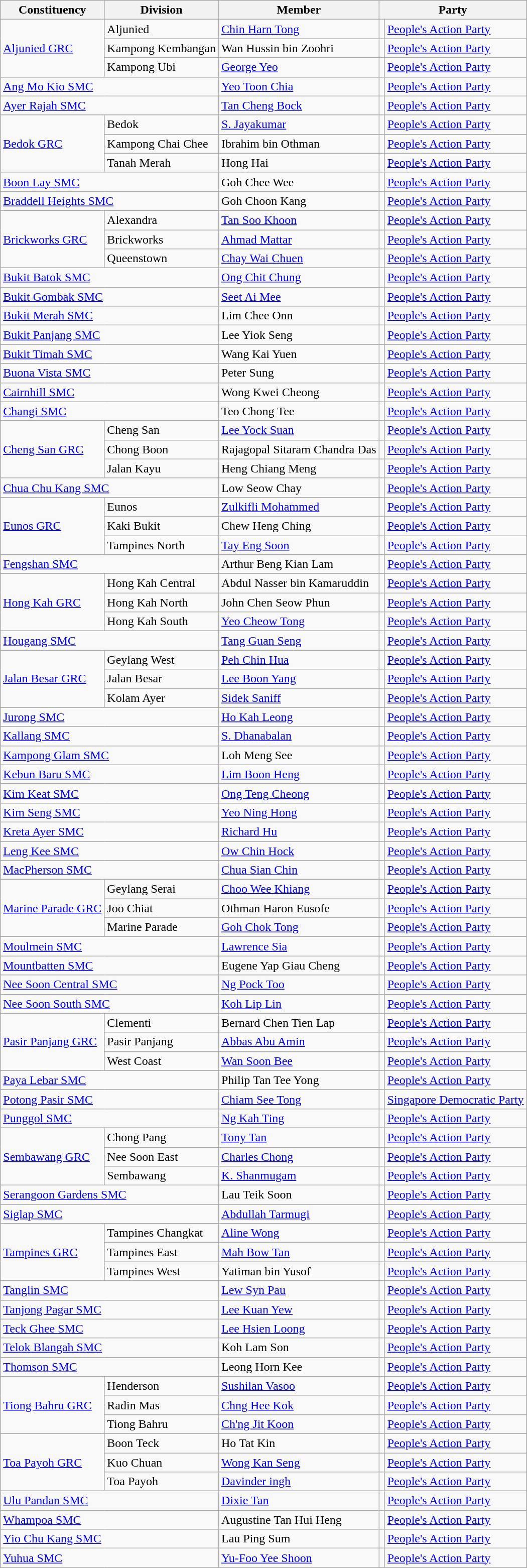<table class="wikitable sortable">
<tr>
<th>Constituency</th>
<th>Division</th>
<th>Member</th>
<th colspan="2">Party</th>
</tr>
<tr>
<td rowspan="3"><a href='#'>Aljunied GRC</a></td>
<td>Aljunied</td>
<td><a href='#'>Chin Harn Tong</a></td>
<td></td>
<td><a href='#'>People's Action Party</a></td>
</tr>
<tr>
<td>Kampong Kembangan</td>
<td>Wan Hussin bin Zoohri</td>
<td></td>
<td><a href='#'>People's Action Party</a></td>
</tr>
<tr>
<td>Kampong Ubi</td>
<td><a href='#'>George Yeo</a></td>
<td></td>
<td><a href='#'>People's Action Party</a></td>
</tr>
<tr>
<td colspan="2"><a href='#'>Ang Mo Kio SMC</a></td>
<td><a href='#'>Yeo Toon Chia</a></td>
<td></td>
<td><a href='#'>People's Action Party</a></td>
</tr>
<tr>
<td colspan="2"><a href='#'>Ayer Rajah SMC</a></td>
<td><a href='#'>Tan Cheng Bock</a></td>
<td></td>
<td><a href='#'>People's Action Party</a></td>
</tr>
<tr>
<td rowspan="3"><a href='#'>Bedok GRC</a></td>
<td>Bedok</td>
<td><a href='#'>S. Jayakumar</a></td>
<td></td>
<td><a href='#'>People's Action Party</a></td>
</tr>
<tr>
<td>Kampong Chai Chee</td>
<td>Ibrahim bin Othman</td>
<td></td>
<td><a href='#'>People's Action Party</a></td>
</tr>
<tr>
<td>Tanah Merah</td>
<td>Hong Hai</td>
<td></td>
<td><a href='#'>People's Action Party</a></td>
</tr>
<tr>
<td colspan="2"><a href='#'>Boon Lay SMC</a></td>
<td>Goh Chee Wee</td>
<td></td>
<td><a href='#'>People's Action Party</a></td>
</tr>
<tr>
<td colspan="2"><a href='#'>Braddell Heights SMC</a></td>
<td>Goh Choon Kang</td>
<td></td>
<td><a href='#'>People's Action Party</a></td>
</tr>
<tr>
<td rowspan="3"><a href='#'>Brickworks GRC</a></td>
<td>Alexandra</td>
<td><a href='#'>Tan Soo Khoon</a></td>
<td></td>
<td><a href='#'>People's Action Party</a></td>
</tr>
<tr>
<td>Brickworks</td>
<td><a href='#'>Ahmad Mattar</a></td>
<td></td>
<td><a href='#'>People's Action Party</a></td>
</tr>
<tr>
<td>Queenstown</td>
<td><a href='#'>Chay Wai Chuen</a></td>
<td></td>
<td><a href='#'>People's Action Party</a></td>
</tr>
<tr>
<td colspan="2"><a href='#'>Bukit Batok SMC</a></td>
<td><a href='#'>Ong Chit Chung</a></td>
<td></td>
<td><a href='#'>People's Action Party</a></td>
</tr>
<tr>
<td colspan="2"><a href='#'>Bukit Gombak SMC</a></td>
<td><a href='#'>Seet Ai Mee</a></td>
<td></td>
<td><a href='#'>People's Action Party</a></td>
</tr>
<tr>
<td colspan="2"><a href='#'>Bukit Merah SMC</a></td>
<td>Lim Chee Onn</td>
<td></td>
<td><a href='#'>People's Action Party</a></td>
</tr>
<tr>
<td colspan="2"><a href='#'>Bukit Panjang SMC</a></td>
<td>Lee Yiok Seng</td>
<td></td>
<td><a href='#'>People's Action Party</a></td>
</tr>
<tr>
<td colspan="2"><a href='#'>Bukit Timah SMC</a></td>
<td>Wang Kai Yuen</td>
<td></td>
<td><a href='#'>People's Action Party</a></td>
</tr>
<tr>
<td colspan="2"><a href='#'>Buona Vista SMC</a></td>
<td>Peter Sung</td>
<td></td>
<td><a href='#'>People's Action Party</a></td>
</tr>
<tr>
<td colspan="2"><a href='#'>Cairnhill SMC</a></td>
<td>Wong Kwei Cheong</td>
<td></td>
<td><a href='#'>People's Action Party</a></td>
</tr>
<tr>
<td colspan="2"><a href='#'>Changi SMC</a></td>
<td>Teo Chong Tee</td>
<td></td>
<td><a href='#'>People's Action Party</a></td>
</tr>
<tr>
<td rowspan="3"><a href='#'>Cheng San GRC</a></td>
<td>Cheng San</td>
<td><a href='#'>Lee Yock Suan</a></td>
<td></td>
<td><a href='#'>People's Action Party</a></td>
</tr>
<tr>
<td>Chong Boon</td>
<td>Rajagopal Sitaram Chandra Das</td>
<td></td>
<td><a href='#'>People's Action Party</a></td>
</tr>
<tr>
<td>Jalan Kayu</td>
<td>Heng Chiang Meng</td>
<td></td>
<td><a href='#'>People's Action Party</a></td>
</tr>
<tr>
<td colspan="2"><a href='#'>Chua Chu Kang SMC</a></td>
<td>Low Seow Chay</td>
<td></td>
<td><a href='#'>People's Action Party</a></td>
</tr>
<tr>
<td rowspan="3"><a href='#'>Eunos GRC</a></td>
<td>Eunos</td>
<td><a href='#'>Zulkifli Mohammed</a></td>
<td></td>
<td><a href='#'>People's Action Party</a></td>
</tr>
<tr>
<td>Kaki Bukit</td>
<td>Chew Heng Ching</td>
<td></td>
<td><a href='#'>People's Action Party</a></td>
</tr>
<tr>
<td>Tampines North</td>
<td><a href='#'>Tay Eng Soon</a></td>
<td></td>
<td><a href='#'>People's Action Party</a></td>
</tr>
<tr>
<td colspan="2"><a href='#'>Fengshan SMC</a></td>
<td>Arthur Beng Kian Lam</td>
<td></td>
<td><a href='#'>People's Action Party</a></td>
</tr>
<tr>
<td rowspan="3"><a href='#'>Hong Kah GRC</a></td>
<td>Hong Kah Central</td>
<td>Abdul Nasser bin Kamaruddin</td>
<td></td>
<td><a href='#'>People's Action Party</a></td>
</tr>
<tr>
<td>Hong Kah North</td>
<td>John Chen Seow Phun</td>
<td></td>
<td><a href='#'>People's Action Party</a></td>
</tr>
<tr>
<td>Hong Kah South</td>
<td><a href='#'>Yeo Cheow Tong</a></td>
<td></td>
<td><a href='#'>People's Action Party</a></td>
</tr>
<tr>
<td colspan="2"><a href='#'>Hougang SMC</a></td>
<td><a href='#'>Tang Guan Seng</a></td>
<td></td>
<td><a href='#'>People's Action Party</a></td>
</tr>
<tr>
<td rowspan="3"><a href='#'>Jalan Besar GRC</a></td>
<td>Geylang West</td>
<td><a href='#'>Peh Chin Hua</a></td>
<td></td>
<td><a href='#'>People's Action Party</a></td>
</tr>
<tr>
<td>Jalan Besar</td>
<td><a href='#'>Lee Boon Yang</a></td>
<td></td>
<td><a href='#'>People's Action Party</a></td>
</tr>
<tr>
<td>Kolam Ayer</td>
<td><a href='#'>Sidek Saniff</a></td>
<td></td>
<td><a href='#'>People's Action Party</a></td>
</tr>
<tr>
<td colspan="2"><a href='#'>Jurong SMC</a></td>
<td><a href='#'>Ho Kah Leong</a></td>
<td></td>
<td><a href='#'>People's Action Party</a></td>
</tr>
<tr>
<td colspan="2"><a href='#'>Kallang SMC</a></td>
<td><a href='#'>S. Dhanabalan</a></td>
<td></td>
<td><a href='#'>People's Action Party</a></td>
</tr>
<tr>
<td colspan="2"><a href='#'>Kampong Glam SMC</a></td>
<td>Loh Meng See</td>
<td></td>
<td><a href='#'>People's Action Party</a></td>
</tr>
<tr>
<td colspan="2"><a href='#'>Kebun Baru SMC</a></td>
<td><a href='#'>Lim Boon Heng</a></td>
<td></td>
<td><a href='#'>People's Action Party</a></td>
</tr>
<tr>
<td colspan="2"><a href='#'>Kim Keat SMC</a></td>
<td><a href='#'>Ong Teng Cheong</a></td>
<td></td>
<td><a href='#'>People's Action Party</a></td>
</tr>
<tr>
<td colspan="2"><a href='#'>Kim Seng SMC</a></td>
<td><a href='#'>Yeo Ning Hong</a></td>
<td></td>
<td><a href='#'>People's Action Party</a></td>
</tr>
<tr>
<td colspan="2"><a href='#'>Kreta Ayer SMC</a></td>
<td><a href='#'>Richard Hu</a></td>
<td></td>
<td><a href='#'>People's Action Party</a></td>
</tr>
<tr>
<td colspan="2"><a href='#'>Leng Kee SMC</a></td>
<td><a href='#'>Ow Chin Hock</a></td>
<td></td>
<td><a href='#'>People's Action Party</a></td>
</tr>
<tr>
<td colspan="2"><a href='#'>MacPherson SMC</a></td>
<td><a href='#'>Chua Sian Chin</a></td>
<td></td>
<td><a href='#'>People's Action Party</a></td>
</tr>
<tr>
<td rowspan="3"><a href='#'>Marine Parade GRC</a></td>
<td>Geylang Serai</td>
<td><a href='#'>Choo Wee Khiang</a></td>
<td></td>
<td><a href='#'>People's Action Party</a></td>
</tr>
<tr>
<td>Joo Chiat</td>
<td>Othman Haron Eusofe</td>
<td></td>
<td><a href='#'>People's Action Party</a></td>
</tr>
<tr>
<td>Marine Parade</td>
<td><a href='#'>Goh Chok Tong</a></td>
<td></td>
<td><a href='#'>People's Action Party</a></td>
</tr>
<tr>
<td colspan="2"><a href='#'>Moulmein SMC</a></td>
<td><a href='#'>Lawrence Sia</a></td>
<td></td>
<td><a href='#'>People's Action Party</a></td>
</tr>
<tr>
<td colspan="2"><a href='#'>Mountbatten SMC</a></td>
<td>Eugene Yap Giau Cheng</td>
<td></td>
<td><a href='#'>People's Action Party</a></td>
</tr>
<tr>
<td colspan="2"><a href='#'>Nee Soon Central SMC</a></td>
<td><a href='#'>Ng Pock Too</a></td>
<td></td>
<td><a href='#'>People's Action Party</a></td>
</tr>
<tr>
<td colspan="2"><a href='#'>Nee Soon South SMC</a></td>
<td><a href='#'>Koh Lip Lin</a></td>
<td></td>
<td><a href='#'>People's Action Party</a></td>
</tr>
<tr>
<td rowspan="3"><a href='#'>Pasir Panjang GRC</a></td>
<td>Clementi</td>
<td>Bernard Chen Tien Lap</td>
<td></td>
<td><a href='#'>People's Action Party</a></td>
</tr>
<tr>
<td>Pasir Panjang</td>
<td><a href='#'>Abbas Abu Amin</a></td>
<td></td>
<td><a href='#'>People's Action Party</a></td>
</tr>
<tr>
<td>West Coast</td>
<td><a href='#'>Wan Soon Bee</a></td>
<td></td>
<td><a href='#'>People's Action Party</a></td>
</tr>
<tr>
<td colspan="2"><a href='#'>Paya Lebar SMC</a></td>
<td>Philip Tan Tee Yong</td>
<td></td>
<td><a href='#'>People's Action Party</a></td>
</tr>
<tr>
<td colspan="2"><a href='#'>Potong Pasir SMC</a></td>
<td><a href='#'>Chiam See Tong</a></td>
<td></td>
<td><a href='#'>Singapore Democratic Party</a></td>
</tr>
<tr>
<td colspan="2"><a href='#'>Punggol SMC</a></td>
<td><a href='#'>Ng Kah Ting</a></td>
<td></td>
<td><a href='#'>People's Action Party</a></td>
</tr>
<tr>
<td rowspan="3"><a href='#'>Sembawang GRC</a></td>
<td>Chong Pang</td>
<td><a href='#'>Tony Tan</a></td>
<td></td>
<td><a href='#'>People's Action Party</a></td>
</tr>
<tr>
<td>Nee Soon East</td>
<td><a href='#'>Charles Chong</a></td>
<td></td>
<td><a href='#'>People's Action Party</a></td>
</tr>
<tr>
<td>Sembawang</td>
<td><a href='#'>K. Shanmugam</a></td>
<td></td>
<td><a href='#'>People's Action Party</a></td>
</tr>
<tr>
<td colspan="2"><a href='#'>Serangoon Gardens SMC</a></td>
<td>Lau Teik Soon</td>
<td></td>
<td><a href='#'>People's Action Party</a></td>
</tr>
<tr>
<td colspan="2"><a href='#'>Siglap SMC</a></td>
<td><a href='#'>Abdullah Tarmugi</a></td>
<td></td>
<td><a href='#'>People's Action Party</a></td>
</tr>
<tr>
<td rowspan="3"><a href='#'>Tampines GRC</a></td>
<td>Tampines Changkat</td>
<td><a href='#'>Aline Wong</a></td>
<td></td>
<td><a href='#'>People's Action Party</a></td>
</tr>
<tr>
<td>Tampines East</td>
<td><a href='#'>Mah Bow Tan</a></td>
<td></td>
<td><a href='#'>People's Action Party</a></td>
</tr>
<tr>
<td>Tampines West</td>
<td>Yatiman bin Yusof</td>
<td></td>
<td><a href='#'>People's Action Party</a></td>
</tr>
<tr>
<td colspan="2"><a href='#'>Tanglin SMC</a></td>
<td><a href='#'>Lew Syn Pau</a></td>
<td></td>
<td><a href='#'>People's Action Party</a></td>
</tr>
<tr>
<td colspan="2"><a href='#'>Tanjong Pagar SMC</a></td>
<td><a href='#'>Lee Kuan Yew</a></td>
<td></td>
<td><a href='#'>People's Action Party</a></td>
</tr>
<tr>
<td colspan="2"><a href='#'>Teck Ghee SMC</a></td>
<td><a href='#'>Lee Hsien Loong</a></td>
<td></td>
<td><a href='#'>People's Action Party</a></td>
</tr>
<tr>
<td colspan="2"><a href='#'>Telok Blangah SMC</a></td>
<td>Koh Lam Son</td>
<td></td>
<td><a href='#'>People's Action Party</a></td>
</tr>
<tr>
<td colspan="2"><a href='#'>Thomson SMC</a></td>
<td>Leong Horn Kee</td>
<td></td>
<td><a href='#'>People's Action Party</a></td>
</tr>
<tr>
<td rowspan="3"><a href='#'>Tiong Bahru GRC</a></td>
<td>Henderson</td>
<td><a href='#'>Sushilan Vasoo</a></td>
<td></td>
<td><a href='#'>People's Action Party</a></td>
</tr>
<tr>
<td>Radin Mas</td>
<td><a href='#'>Chng Hee Kok</a></td>
<td></td>
<td><a href='#'>People's Action Party</a></td>
</tr>
<tr>
<td>Tiong Bahru</td>
<td><a href='#'>Ch'ng Jit Koon</a></td>
<td></td>
<td><a href='#'>People's Action Party</a></td>
</tr>
<tr>
<td rowspan="3"><a href='#'>Toa Payoh GRC</a></td>
<td>Boon Teck</td>
<td>Ho Tat Kin</td>
<td></td>
<td><a href='#'>People's Action Party</a></td>
</tr>
<tr>
<td>Kuo Chuan</td>
<td><a href='#'>Wong Kan Seng</a></td>
<td></td>
<td><a href='#'>People's Action Party</a></td>
</tr>
<tr>
<td>Toa Payoh</td>
<td><a href='#'>Davinder ingh</a></td>
<td></td>
<td><a href='#'>People's Action Party</a></td>
</tr>
<tr>
<td colspan="2"><a href='#'>Ulu Pandan SMC</a></td>
<td><a href='#'>Dixie Tan</a></td>
<td></td>
<td><a href='#'>People's Action Party</a></td>
</tr>
<tr>
<td colspan="2"><a href='#'>Whampoa SMC</a></td>
<td>Augustine Tan Hui Heng</td>
<td></td>
<td><a href='#'>People's Action Party</a></td>
</tr>
<tr>
<td colspan="2"><a href='#'>Yio Chu Kang SMC</a></td>
<td>Lau Ping Sum</td>
<td></td>
<td><a href='#'>People's Action Party</a></td>
</tr>
<tr>
<td colspan="2"><a href='#'>Yuhua SMC</a></td>
<td><a href='#'>Yu-Foo Yee Shoon</a></td>
<td></td>
<td><a href='#'>People's Action Party</a></td>
</tr>
</table>
